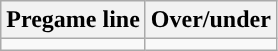<table class="wikitable">
<tr align="center">
<th>Pregame line</th>
<th>Over/under</th>
</tr>
<tr align="center">
<td></td>
<td></td>
</tr>
</table>
